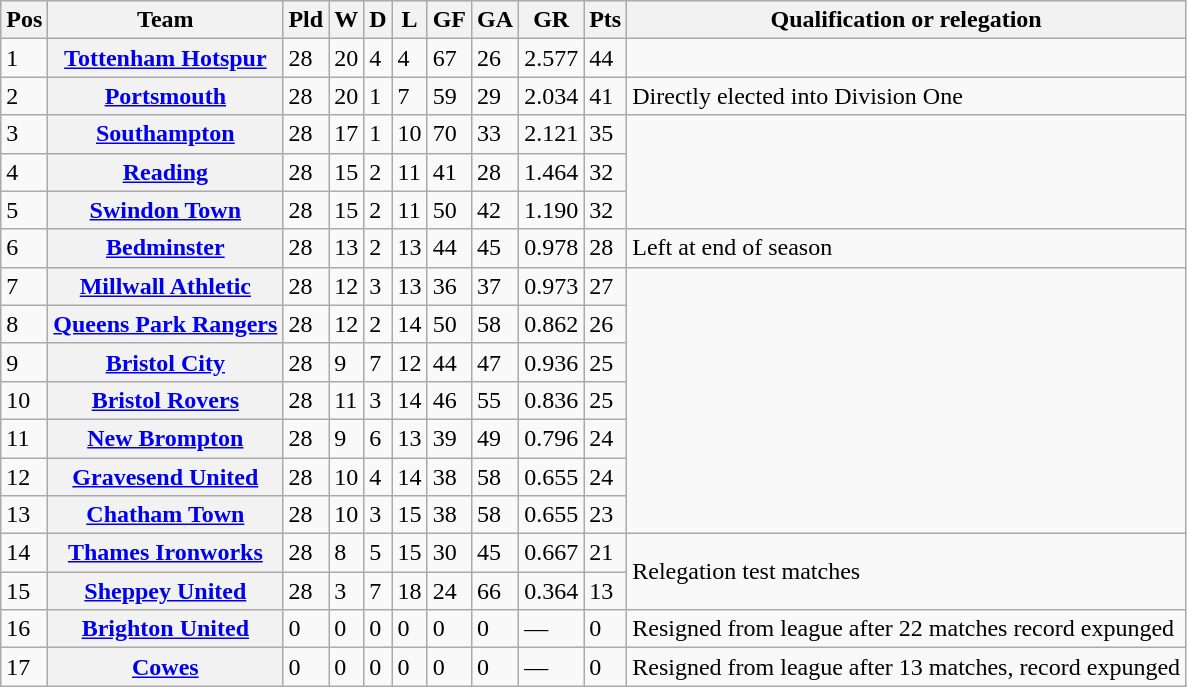<table class="wikitable sortable">
<tr>
<th><abbr>Pos</abbr></th>
<th align="left">Team</th>
<th><abbr>Pld</abbr></th>
<th><abbr>W</abbr></th>
<th><abbr>D</abbr></th>
<th><abbr>L</abbr></th>
<th><abbr>GF</abbr></th>
<th><abbr>GA</abbr></th>
<th><abbr>GR</abbr></th>
<th><abbr>Pts</abbr></th>
<th>Qualification or relegation</th>
</tr>
<tr>
<td>1</td>
<th align="left"><a href='#'>Tottenham Hotspur</a></th>
<td>28</td>
<td>20</td>
<td>4</td>
<td>4</td>
<td>67</td>
<td>26</td>
<td>2.577</td>
<td>44</td>
<td rowspan="1"></td>
</tr>
<tr>
<td>2</td>
<th align="left"><a href='#'>Portsmouth</a></th>
<td>28</td>
<td>20</td>
<td>1</td>
<td>7</td>
<td>59</td>
<td>29</td>
<td>2.034</td>
<td>41</td>
<td rowspan="1">Directly elected into Division One</td>
</tr>
<tr>
<td>3</td>
<th align="left"><a href='#'>Southampton</a></th>
<td>28</td>
<td>17</td>
<td>1</td>
<td>10</td>
<td>70</td>
<td>33</td>
<td>2.121</td>
<td>35</td>
<td rowspan="3"></td>
</tr>
<tr>
<td>4</td>
<th align="left"><a href='#'>Reading</a></th>
<td>28</td>
<td>15</td>
<td>2</td>
<td>11</td>
<td>41</td>
<td>28</td>
<td>1.464</td>
<td>32</td>
</tr>
<tr>
<td>5</td>
<th align="left"><a href='#'>Swindon Town</a></th>
<td>28</td>
<td>15</td>
<td>2</td>
<td>11</td>
<td>50</td>
<td>42</td>
<td>1.190</td>
<td>32</td>
</tr>
<tr>
<td>6</td>
<th align="left"><a href='#'>Bedminster</a></th>
<td>28</td>
<td>13</td>
<td>2</td>
<td>13</td>
<td>44</td>
<td>45</td>
<td>0.978</td>
<td>28</td>
<td rowspan="1">Left at end of season</td>
</tr>
<tr>
<td>7</td>
<th align="left"><a href='#'>Millwall Athletic</a></th>
<td>28</td>
<td>12</td>
<td>3</td>
<td>13</td>
<td>36</td>
<td>37</td>
<td>0.973</td>
<td>27</td>
<td rowspan="7"></td>
</tr>
<tr>
<td>8</td>
<th align="left"><a href='#'>Queens Park Rangers</a></th>
<td>28</td>
<td>12</td>
<td>2</td>
<td>14</td>
<td>50</td>
<td>58</td>
<td>0.862</td>
<td>26</td>
</tr>
<tr>
<td>9</td>
<th align="left"><a href='#'>Bristol City</a></th>
<td>28</td>
<td>9</td>
<td>7</td>
<td>12</td>
<td>44</td>
<td>47</td>
<td>0.936</td>
<td>25</td>
</tr>
<tr>
<td>10</td>
<th align="left"><a href='#'>Bristol Rovers</a></th>
<td>28</td>
<td>11</td>
<td>3</td>
<td>14</td>
<td>46</td>
<td>55</td>
<td>0.836</td>
<td>25</td>
</tr>
<tr>
<td>11</td>
<th align="left"><a href='#'>New Brompton</a></th>
<td>28</td>
<td>9</td>
<td>6</td>
<td>13</td>
<td>39</td>
<td>49</td>
<td>0.796</td>
<td>24</td>
</tr>
<tr>
<td>12</td>
<th align="left"><a href='#'>Gravesend United</a></th>
<td>28</td>
<td>10</td>
<td>4</td>
<td>14</td>
<td>38</td>
<td>58</td>
<td>0.655</td>
<td>24</td>
</tr>
<tr>
<td>13</td>
<th align="left"><a href='#'>Chatham Town</a></th>
<td>28</td>
<td>10</td>
<td>3</td>
<td>15</td>
<td>38</td>
<td>58</td>
<td>0.655</td>
<td>23</td>
</tr>
<tr>
<td>14</td>
<th align="left"><a href='#'>Thames Ironworks</a></th>
<td>28</td>
<td>8</td>
<td>5</td>
<td>15</td>
<td>30</td>
<td>45</td>
<td>0.667</td>
<td>21</td>
<td rowspan="2">Relegation test matches</td>
</tr>
<tr>
<td>15</td>
<th align="left"><a href='#'>Sheppey United</a></th>
<td>28</td>
<td>3</td>
<td>7</td>
<td>18</td>
<td>24</td>
<td>66</td>
<td>0.364</td>
<td>13</td>
</tr>
<tr>
<td>16</td>
<th align="left"><a href='#'>Brighton United</a></th>
<td>0</td>
<td>0</td>
<td>0</td>
<td>0</td>
<td>0</td>
<td>0</td>
<td>—</td>
<td>0</td>
<td rowspan="1">Resigned from league after 22 matches record expunged</td>
</tr>
<tr>
<td>17</td>
<th align="left"><a href='#'>Cowes</a></th>
<td>0</td>
<td>0</td>
<td>0</td>
<td>0</td>
<td>0</td>
<td>0</td>
<td>—</td>
<td>0</td>
<td rowspan="1">Resigned from league after 13 matches, record expunged</td>
</tr>
</table>
